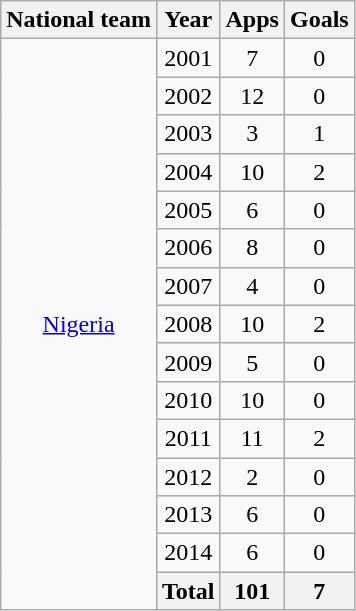<table class="wikitable" style="text-align:center">
<tr>
<th>National team</th>
<th>Year</th>
<th>Apps</th>
<th>Goals</th>
</tr>
<tr>
<td rowspan="16"><a href='#'>Nigeria</a></td>
<td>2001</td>
<td>7</td>
<td>0</td>
</tr>
<tr>
<td>2002</td>
<td>12</td>
<td>0</td>
</tr>
<tr>
<td>2003</td>
<td>3</td>
<td>1</td>
</tr>
<tr>
<td>2004</td>
<td>10</td>
<td>2</td>
</tr>
<tr>
<td>2005</td>
<td>6</td>
<td>0</td>
</tr>
<tr>
<td>2006</td>
<td>8</td>
<td>0</td>
</tr>
<tr>
<td>2007</td>
<td>4</td>
<td>0</td>
</tr>
<tr>
<td>2008</td>
<td>10</td>
<td>2</td>
</tr>
<tr>
<td>2009</td>
<td>5</td>
<td>0</td>
</tr>
<tr>
<td>2010</td>
<td>10</td>
<td>0</td>
</tr>
<tr>
<td>2011</td>
<td>11</td>
<td>2</td>
</tr>
<tr>
<td>2012</td>
<td>2</td>
<td>0</td>
</tr>
<tr>
<td>2013</td>
<td>6</td>
<td>0</td>
</tr>
<tr>
<td>2014</td>
<td>6</td>
<td>0</td>
</tr>
<tr>
<th>Total</th>
<th>101</th>
<th>7</th>
</tr>
</table>
